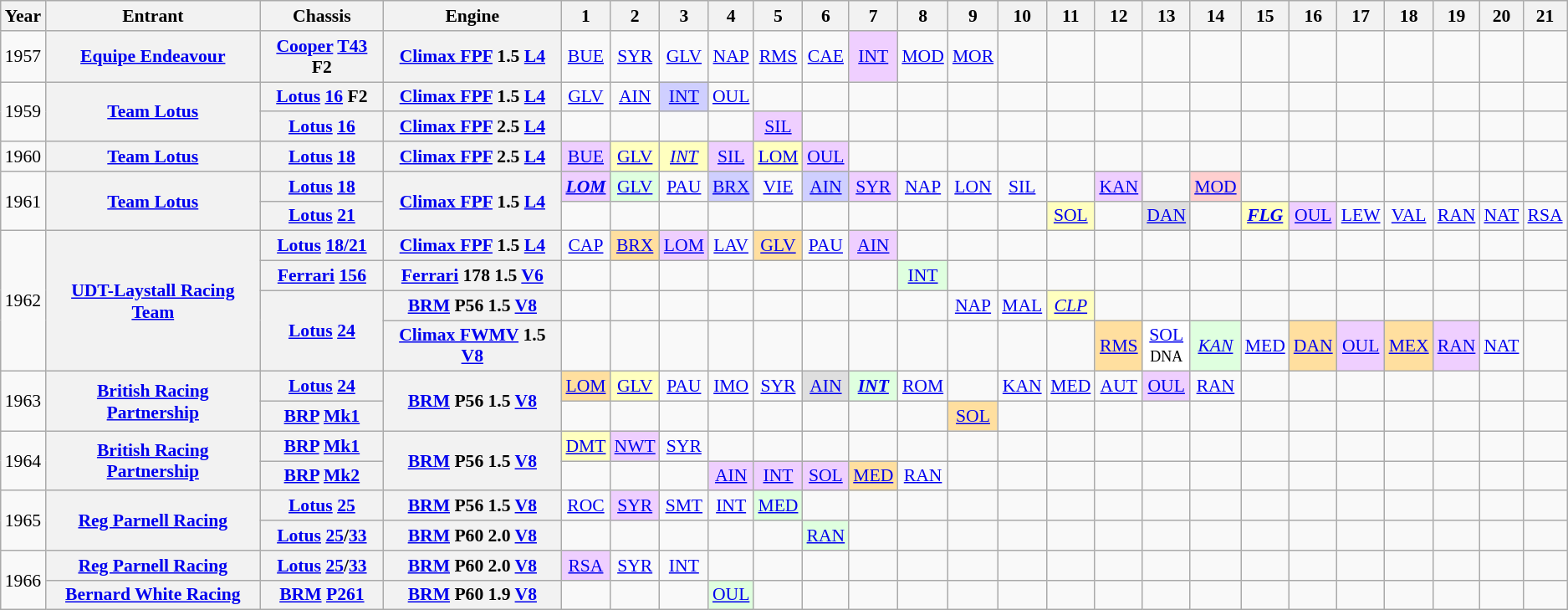<table class="wikitable" style="text-align:center; font-size:90%">
<tr>
<th>Year</th>
<th>Entrant</th>
<th>Chassis</th>
<th>Engine</th>
<th>1</th>
<th>2</th>
<th>3</th>
<th>4</th>
<th>5</th>
<th>6</th>
<th>7</th>
<th>8</th>
<th>9</th>
<th>10</th>
<th>11</th>
<th>12</th>
<th>13</th>
<th>14</th>
<th>15</th>
<th>16</th>
<th>17</th>
<th>18</th>
<th>19</th>
<th>20</th>
<th>21</th>
</tr>
<tr>
<td>1957</td>
<th><a href='#'>Equipe Endeavour</a></th>
<th><a href='#'>Cooper</a> <a href='#'>T43</a> F2</th>
<th><a href='#'>Climax FPF</a> 1.5 <a href='#'>L4</a></th>
<td><a href='#'>BUE</a></td>
<td><a href='#'>SYR</a></td>
<td><a href='#'>GLV</a></td>
<td><a href='#'>NAP</a></td>
<td><a href='#'>RMS</a></td>
<td><a href='#'>CAE</a></td>
<td style="background:#efcfff;"><a href='#'>INT</a><br></td>
<td><a href='#'>MOD</a></td>
<td><a href='#'>MOR</a></td>
<td></td>
<td></td>
<td></td>
<td></td>
<td></td>
<td></td>
<td></td>
<td></td>
<td></td>
<td></td>
<td></td>
<td></td>
</tr>
<tr>
<td rowspan="2">1959</td>
<th rowspan="2"><a href='#'>Team Lotus</a></th>
<th><a href='#'>Lotus</a> <a href='#'>16</a> F2</th>
<th><a href='#'>Climax FPF</a> 1.5 <a href='#'>L4</a></th>
<td><a href='#'>GLV</a></td>
<td><a href='#'>AIN</a></td>
<td style="background:#CFCFFF;"><a href='#'>INT</a><br></td>
<td><a href='#'>OUL</a></td>
<td></td>
<td></td>
<td></td>
<td></td>
<td></td>
<td></td>
<td></td>
<td></td>
<td></td>
<td></td>
<td></td>
<td></td>
<td></td>
<td></td>
<td></td>
<td></td>
<td></td>
</tr>
<tr>
<th><a href='#'>Lotus</a> <a href='#'>16</a></th>
<th><a href='#'>Climax FPF</a> 2.5 <a href='#'>L4</a></th>
<td></td>
<td></td>
<td></td>
<td></td>
<td style="background:#efcfff;"><a href='#'>SIL</a><br></td>
<td></td>
<td></td>
<td></td>
<td></td>
<td></td>
<td></td>
<td></td>
<td></td>
<td></td>
<td></td>
<td></td>
<td></td>
<td></td>
<td></td>
<td></td>
<td></td>
</tr>
<tr>
<td>1960</td>
<th><a href='#'>Team Lotus</a></th>
<th><a href='#'>Lotus</a> <a href='#'>18</a></th>
<th><a href='#'>Climax FPF</a> 2.5 <a href='#'>L4</a></th>
<td style="background:#efcfff;"><a href='#'>BUE</a><br></td>
<td style="background:#ffffbf;"><a href='#'>GLV</a><br></td>
<td style="background:#ffffbf;"><em><a href='#'>INT</a></em><br></td>
<td style="background:#efcfff;"><a href='#'>SIL</a><br></td>
<td style="background:#ffffbf;"><a href='#'>LOM</a><br></td>
<td style="background:#efcfff;"><a href='#'>OUL</a><br></td>
<td></td>
<td></td>
<td></td>
<td></td>
<td></td>
<td></td>
<td></td>
<td></td>
<td></td>
<td></td>
<td></td>
<td></td>
<td></td>
<td></td>
<td></td>
</tr>
<tr>
<td rowspan="2">1961</td>
<th rowspan="2"><a href='#'>Team Lotus</a></th>
<th><a href='#'>Lotus</a> <a href='#'>18</a></th>
<th rowspan="2"><a href='#'>Climax FPF</a> 1.5 <a href='#'>L4</a></th>
<td style="background:#EFCFFF;"><strong><em><a href='#'>LOM</a></em></strong><br></td>
<td style="background:#DFFFDF;"><a href='#'>GLV</a><br></td>
<td><a href='#'>PAU</a></td>
<td style="background:#CFCFFF;"><a href='#'>BRX</a><br></td>
<td><a href='#'>VIE</a></td>
<td style="background:#CFCFFF;"><a href='#'>AIN</a><br></td>
<td style="background:#EFCFFF;"><a href='#'>SYR</a><br></td>
<td><a href='#'>NAP</a></td>
<td><a href='#'>LON</a></td>
<td><a href='#'>SIL</a></td>
<td></td>
<td style="background:#EFCFFF;"><a href='#'>KAN</a><br></td>
<td></td>
<td style="background:#ffcfcf;"><a href='#'>MOD</a><br></td>
<td></td>
<td></td>
<td></td>
<td></td>
<td></td>
<td></td>
<td></td>
</tr>
<tr>
<th><a href='#'>Lotus</a> <a href='#'>21</a></th>
<td></td>
<td></td>
<td></td>
<td></td>
<td></td>
<td></td>
<td></td>
<td></td>
<td></td>
<td></td>
<td style="background:#FFFFBF;"><a href='#'>SOL</a><br></td>
<td></td>
<td style="background:#DFDFDF;"><a href='#'>DAN</a><br></td>
<td></td>
<td style="background:#FFFFBF;"><a href='#'><strong><em>FLG</em></strong></a><br></td>
<td style="background:#EFCFFF;"><a href='#'>OUL</a><br></td>
<td><a href='#'>LEW</a></td>
<td><a href='#'>VAL</a></td>
<td><a href='#'>RAN</a></td>
<td><a href='#'>NAT</a></td>
<td><a href='#'>RSA</a></td>
</tr>
<tr>
<td rowspan="4">1962</td>
<th rowspan="4"><a href='#'>UDT-Laystall Racing Team</a></th>
<th><a href='#'>Lotus</a> <a href='#'>18/21</a></th>
<th><a href='#'>Climax FPF</a> 1.5 <a href='#'>L4</a></th>
<td><a href='#'>CAP</a></td>
<td style="background:#ffdf9f;"><a href='#'>BRX</a><br></td>
<td style="background:#EFCFFF;"><a href='#'>LOM</a><br></td>
<td><a href='#'>LAV</a></td>
<td style="background:#ffdf9f;"><a href='#'>GLV</a><br></td>
<td><a href='#'>PAU</a></td>
<td style="background:#EFCFFF;"><a href='#'>AIN</a><br></td>
<td></td>
<td></td>
<td></td>
<td></td>
<td></td>
<td></td>
<td></td>
<td></td>
<td></td>
<td></td>
<td></td>
<td></td>
<td></td>
<td></td>
</tr>
<tr>
<th><a href='#'>Ferrari</a> <a href='#'>156</a></th>
<th><a href='#'>Ferrari</a> 178 1.5 <a href='#'>V6</a></th>
<td></td>
<td></td>
<td></td>
<td></td>
<td></td>
<td></td>
<td></td>
<td style="background:#DFFFDF;"><a href='#'>INT</a><br></td>
<td></td>
<td></td>
<td></td>
<td></td>
<td></td>
<td></td>
<td></td>
<td></td>
<td></td>
<td></td>
<td></td>
<td></td>
<td></td>
</tr>
<tr>
<th rowspan="2"><a href='#'>Lotus</a> <a href='#'>24</a></th>
<th><a href='#'>BRM</a> P56 1.5 <a href='#'>V8</a></th>
<td></td>
<td></td>
<td></td>
<td></td>
<td></td>
<td></td>
<td></td>
<td></td>
<td><a href='#'>NAP</a></td>
<td><a href='#'>MAL</a></td>
<td style="background:#FFFFBF;"><em><a href='#'>CLP</a></em><br></td>
<td></td>
<td></td>
<td></td>
<td></td>
<td></td>
<td></td>
<td></td>
<td></td>
<td></td>
<td></td>
</tr>
<tr>
<th><a href='#'>Climax FWMV</a> 1.5 <a href='#'>V8</a></th>
<td></td>
<td></td>
<td></td>
<td></td>
<td></td>
<td></td>
<td></td>
<td></td>
<td></td>
<td></td>
<td></td>
<td style="background:#ffdf9f;"><a href='#'>RMS</a><br></td>
<td style="background:#FFFFFF;"><a href='#'>SOL</a><br><small>DNA</small></td>
<td style="background:#DFFFDF;"><em><a href='#'>KAN</a></em><br></td>
<td><a href='#'>MED</a></td>
<td style="background:#ffdf9f;"><a href='#'>DAN</a><br></td>
<td style="background:#EFCFFF;"><a href='#'>OUL</a><br></td>
<td style="background:#ffdf9f;"><a href='#'>MEX</a><br></td>
<td style="background:#EFCFFF;"><a href='#'>RAN</a><br></td>
<td><a href='#'>NAT</a></td>
<td></td>
</tr>
<tr>
<td rowspan="2">1963</td>
<th rowspan="2"><a href='#'>British Racing Partnership</a></th>
<th><a href='#'>Lotus</a> <a href='#'>24</a></th>
<th rowspan="2"><a href='#'>BRM</a> P56 1.5 <a href='#'>V8</a></th>
<td style="background:#ffdf9f;"><a href='#'>LOM</a><br></td>
<td style="background:#FFFFBF;"><a href='#'>GLV</a><br></td>
<td><a href='#'>PAU</a></td>
<td><a href='#'>IMO</a></td>
<td><a href='#'>SYR</a></td>
<td style="background:#DFDFDF;"><a href='#'>AIN</a><br></td>
<td style="background:#DFFFDF;"><strong><em><a href='#'>INT</a></em></strong><br></td>
<td><a href='#'>ROM</a></td>
<td></td>
<td><a href='#'>KAN</a></td>
<td><a href='#'>MED</a></td>
<td><a href='#'>AUT</a></td>
<td style="background:#EFCFFF;"><a href='#'>OUL</a><br></td>
<td><a href='#'>RAN</a></td>
<td></td>
<td></td>
<td></td>
<td></td>
<td></td>
<td></td>
<td></td>
</tr>
<tr>
<th><a href='#'>BRP</a> <a href='#'>Mk1</a></th>
<td></td>
<td></td>
<td></td>
<td></td>
<td></td>
<td></td>
<td></td>
<td></td>
<td style="background:#ffdf9f;"><a href='#'>SOL</a><br></td>
<td></td>
<td></td>
<td></td>
<td></td>
<td></td>
<td></td>
<td></td>
<td></td>
<td></td>
<td></td>
<td></td>
<td></td>
</tr>
<tr>
<td rowspan="2">1964</td>
<th rowspan="2"><a href='#'>British Racing Partnership</a></th>
<th><a href='#'>BRP</a> <a href='#'>Mk1</a></th>
<th rowspan="2"><a href='#'>BRM</a> P56 1.5 <a href='#'>V8</a></th>
<td style="background:#FFFFBF;"><a href='#'>DMT</a><br></td>
<td style="background:#EFCFFF;"><a href='#'>NWT</a><br></td>
<td><a href='#'>SYR</a></td>
<td></td>
<td></td>
<td></td>
<td></td>
<td></td>
<td></td>
<td></td>
<td></td>
<td></td>
<td></td>
<td></td>
<td></td>
<td></td>
<td></td>
<td></td>
<td></td>
<td></td>
<td></td>
</tr>
<tr>
<th><a href='#'>BRP</a> <a href='#'>Mk2</a></th>
<td></td>
<td></td>
<td></td>
<td style="background:#EFCFFF;"><a href='#'>AIN</a><br></td>
<td style="background:#EFCFFF;"><a href='#'>INT</a><br></td>
<td style="background:#EFCFFF;"><a href='#'>SOL</a><br></td>
<td style="background:#ffdf9f;"><a href='#'>MED</a><br></td>
<td><a href='#'>RAN</a></td>
<td></td>
<td></td>
<td></td>
<td></td>
<td></td>
<td></td>
<td></td>
<td></td>
<td></td>
<td></td>
<td></td>
<td></td>
<td></td>
</tr>
<tr>
<td rowspan="2">1965</td>
<th rowspan="2"><a href='#'>Reg Parnell Racing</a></th>
<th><a href='#'>Lotus</a> <a href='#'>25</a></th>
<th><a href='#'>BRM</a> P56 1.5 <a href='#'>V8</a></th>
<td><a href='#'>ROC</a></td>
<td style="background:#EFCFFF;"><a href='#'>SYR</a><br></td>
<td><a href='#'>SMT</a></td>
<td><a href='#'>INT</a></td>
<td style="background:#DFFFDF;"><a href='#'>MED</a><br></td>
<td></td>
<td></td>
<td></td>
<td></td>
<td></td>
<td></td>
<td></td>
<td></td>
<td></td>
<td></td>
<td></td>
<td></td>
<td></td>
<td></td>
<td></td>
<td></td>
</tr>
<tr>
<th><a href='#'>Lotus</a> <a href='#'>25</a>/<a href='#'>33</a></th>
<th><a href='#'>BRM</a> P60 2.0 <a href='#'>V8</a></th>
<td></td>
<td></td>
<td></td>
<td></td>
<td></td>
<td style="background:#DFFFDF;"><a href='#'>RAN</a><br></td>
<td></td>
<td></td>
<td></td>
<td></td>
<td></td>
<td></td>
<td></td>
<td></td>
<td></td>
<td></td>
<td></td>
<td></td>
<td></td>
<td></td>
<td></td>
</tr>
<tr>
<td rowspan="2">1966</td>
<th><a href='#'>Reg Parnell Racing</a></th>
<th><a href='#'>Lotus</a> <a href='#'>25</a>/<a href='#'>33</a></th>
<th><a href='#'>BRM</a> P60 2.0 <a href='#'>V8</a></th>
<td style="background:#EFCFFF;"><a href='#'>RSA</a><br></td>
<td><a href='#'>SYR</a></td>
<td><a href='#'>INT</a></td>
<td></td>
<td></td>
<td></td>
<td></td>
<td></td>
<td></td>
<td></td>
<td></td>
<td></td>
<td></td>
<td></td>
<td></td>
<td></td>
<td></td>
<td></td>
<td></td>
<td></td>
<td></td>
</tr>
<tr>
<th><a href='#'>Bernard White Racing</a></th>
<th><a href='#'>BRM</a> <a href='#'>P261</a></th>
<th><a href='#'>BRM</a> P60 1.9 <a href='#'>V8</a></th>
<td></td>
<td></td>
<td></td>
<td style="background:#DFFFDF;"><a href='#'>OUL</a><br></td>
<td></td>
<td></td>
<td></td>
<td></td>
<td></td>
<td></td>
<td></td>
<td></td>
<td></td>
<td></td>
<td></td>
<td></td>
<td></td>
<td></td>
<td></td>
<td></td>
<td></td>
</tr>
</table>
